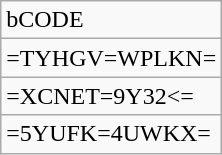<table class="wikitable">
<tr>
<td>bCODE</td>
</tr>
<tr>
<td>=TYHGV=WPLKN=</td>
</tr>
<tr>
<td>=XCNET=9Y32<=</td>
</tr>
<tr>
<td>=5YUFK=4UWKX=</td>
</tr>
</table>
